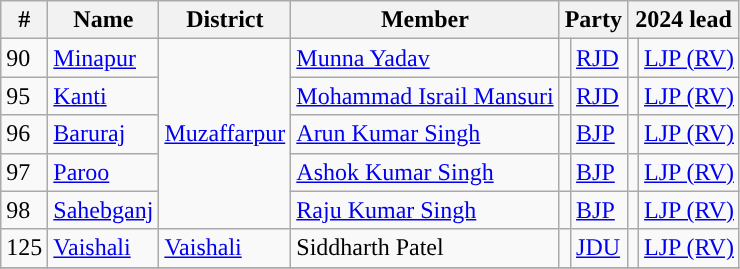<table class="wikitable">
<tr>
<th>#</th>
<th>Name</th>
<th>District</th>
<th>Member</th>
<th colspan="2">Party</th>
<th colspan="2">2024 lead</th>
</tr>
<tr>
<td>90</td>
<td><a href='#'>Minapur</a></td>
<td rowspan="5"><a href='#'>Muzaffarpur</a></td>
<td><a href='#'>Munna Yadav</a></td>
<td style="background-color: "></td>
<td><a href='#'>RJD</a></td>
<td style="background-color: "></td>
<td><a href='#'>LJP (RV)</a></td>
</tr>
<tr>
<td>95</td>
<td><a href='#'>Kanti</a></td>
<td><a href='#'>Mohammad Israil Mansuri</a></td>
<td style="background-color: "></td>
<td><a href='#'>RJD</a></td>
<td style="background-color: "></td>
<td><a href='#'>LJP (RV)</a></td>
</tr>
<tr>
<td>96</td>
<td><a href='#'>Baruraj</a></td>
<td><a href='#'>Arun Kumar Singh</a></td>
<td style="background-color: "></td>
<td><a href='#'>BJP</a></td>
<td style="background-color: "></td>
<td><a href='#'>LJP (RV)</a></td>
</tr>
<tr>
<td>97</td>
<td><a href='#'>Paroo</a></td>
<td><a href='#'>Ashok Kumar Singh</a></td>
<td style="background-color: "></td>
<td><a href='#'>BJP</a></td>
<td style="background-color: "></td>
<td><a href='#'>LJP (RV)</a></td>
</tr>
<tr>
<td>98</td>
<td><a href='#'>Sahebganj</a></td>
<td><a href='#'>Raju Kumar Singh</a></td>
<td style="background-color: "></td>
<td><a href='#'>BJP</a></td>
<td style="background-color: "></td>
<td><a href='#'>LJP (RV)</a></td>
</tr>
<tr>
<td>125</td>
<td><a href='#'>Vaishali</a></td>
<td><a href='#'>Vaishali</a></td>
<td>Siddharth Patel</td>
<td style="background-color: "></td>
<td><a href='#'>JDU</a></td>
<td style="background-color: "></td>
<td><a href='#'>LJP (RV)</a></td>
</tr>
<tr>
</tr>
</table>
